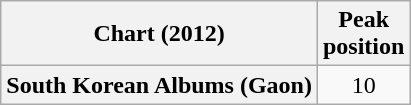<table class="wikitable plainrowheaders" style="text-align:center;">
<tr>
<th>Chart (2012)</th>
<th>Peak<br>position</th>
</tr>
<tr>
<th scope="row">South Korean Albums (Gaon)</th>
<td>10</td>
</tr>
</table>
